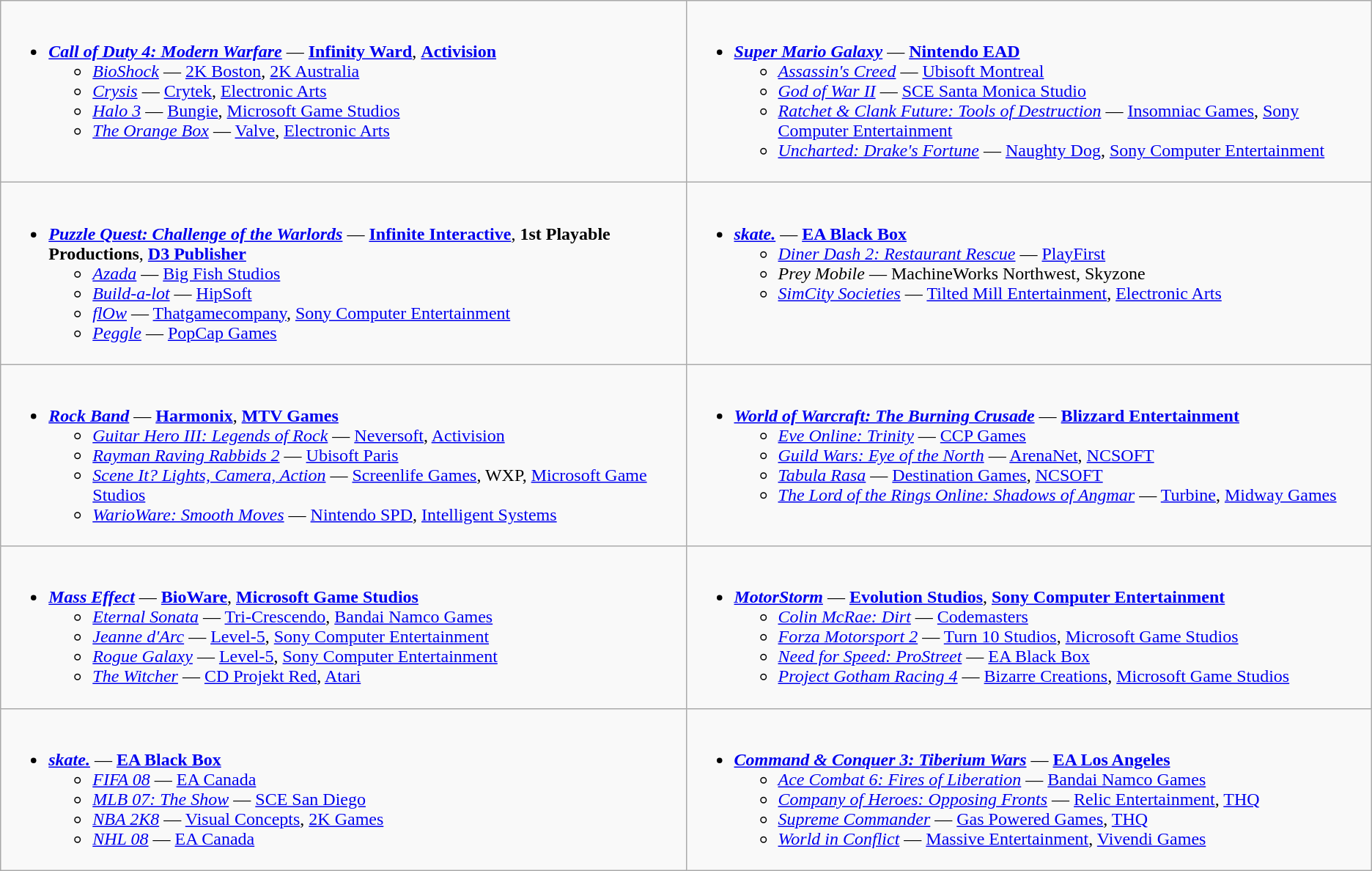<table class="wikitable">
<tr>
<td valign="top" width="50%"><br><ul><li><strong><em><a href='#'>Call of Duty 4: Modern Warfare</a></em></strong> — <strong><a href='#'>Infinity Ward</a></strong>, <strong><a href='#'>Activision</a></strong><ul><li><em><a href='#'>BioShock</a></em> — <a href='#'>2K Boston</a>, <a href='#'>2K Australia</a></li><li><em><a href='#'>Crysis</a></em> — <a href='#'>Crytek</a>, <a href='#'>Electronic Arts</a></li><li><em><a href='#'>Halo 3</a></em> — <a href='#'>Bungie</a>, <a href='#'>Microsoft Game Studios</a></li><li><em><a href='#'>The Orange Box</a></em> — <a href='#'>Valve</a>, <a href='#'>Electronic Arts</a></li></ul></li></ul></td>
<td valign="top" width="50%"><br><ul><li><strong><em><a href='#'>Super Mario Galaxy</a></em></strong> — <strong><a href='#'>Nintendo EAD</a></strong><ul><li><em><a href='#'>Assassin's Creed</a></em> — <a href='#'>Ubisoft Montreal</a></li><li><em><a href='#'>God of War II</a></em> — <a href='#'>SCE Santa Monica Studio</a></li><li><em><a href='#'>Ratchet & Clank Future: Tools of Destruction</a></em> — <a href='#'>Insomniac Games</a>, <a href='#'>Sony Computer Entertainment</a></li><li><em><a href='#'>Uncharted: Drake's Fortune</a></em> — <a href='#'>Naughty Dog</a>, <a href='#'>Sony Computer Entertainment</a></li></ul></li></ul></td>
</tr>
<tr>
<td valign="top" width="50%"><br><ul><li><strong><em><a href='#'>Puzzle Quest: Challenge of the Warlords</a></em></strong> — <strong><a href='#'>Infinite Interactive</a></strong>, <strong>1st Playable Productions</strong>, <strong><a href='#'>D3 Publisher</a></strong><ul><li><em><a href='#'>Azada</a></em> — <a href='#'>Big Fish Studios</a></li><li><em><a href='#'>Build-a-lot</a></em> — <a href='#'>HipSoft</a></li><li><em><a href='#'>flOw</a></em> — <a href='#'>Thatgamecompany</a>, <a href='#'>Sony Computer Entertainment</a></li><li><em><a href='#'>Peggle</a></em> — <a href='#'>PopCap Games</a></li></ul></li></ul></td>
<td valign="top" width="50%"><br><ul><li><strong><em><a href='#'>skate.</a></em></strong> — <strong><a href='#'>EA Black Box</a></strong><ul><li><em><a href='#'>Diner Dash 2: Restaurant Rescue</a></em> — <a href='#'>PlayFirst</a></li><li><em>Prey Mobile</em> — MachineWorks Northwest, Skyzone</li><li><em><a href='#'>SimCity Societies</a></em> — <a href='#'>Tilted Mill Entertainment</a>, <a href='#'>Electronic Arts</a></li></ul></li></ul></td>
</tr>
<tr>
<td valign="top" width="50%"><br><ul><li><strong><em><a href='#'>Rock Band</a></em></strong> — <strong><a href='#'>Harmonix</a></strong>, <strong><a href='#'>MTV Games</a></strong><ul><li><em><a href='#'>Guitar Hero III: Legends of Rock</a></em> — <a href='#'>Neversoft</a>, <a href='#'>Activision</a></li><li><em><a href='#'>Rayman Raving Rabbids 2</a></em> — <a href='#'>Ubisoft Paris</a></li><li><em><a href='#'>Scene It? Lights, Camera, Action</a></em> — <a href='#'>Screenlife Games</a>, WXP, <a href='#'>Microsoft Game Studios</a></li><li><em><a href='#'>WarioWare: Smooth Moves</a></em> — <a href='#'>Nintendo SPD</a>, <a href='#'>Intelligent Systems</a></li></ul></li></ul></td>
<td valign="top" width="50%"><br><ul><li><strong><em><a href='#'>World of Warcraft: The Burning Crusade</a></em></strong> — <strong><a href='#'>Blizzard Entertainment</a></strong><ul><li><em><a href='#'>Eve Online: Trinity</a></em> — <a href='#'>CCP Games</a></li><li><em><a href='#'>Guild Wars: Eye of the North</a></em> — <a href='#'>ArenaNet</a>, <a href='#'>NCSOFT</a></li><li><em><a href='#'>Tabula Rasa</a></em> — <a href='#'>Destination Games</a>, <a href='#'>NCSOFT</a></li><li><em><a href='#'>The Lord of the Rings Online: Shadows of Angmar</a></em> — <a href='#'>Turbine</a>, <a href='#'>Midway Games</a></li></ul></li></ul></td>
</tr>
<tr>
<td valign="top" width="50%"><br><ul><li><strong><em><a href='#'>Mass Effect</a></em></strong> — <strong><a href='#'>BioWare</a></strong>, <strong><a href='#'>Microsoft Game Studios</a></strong><ul><li><em><a href='#'>Eternal Sonata</a></em> — <a href='#'>Tri-Crescendo</a>, <a href='#'>Bandai Namco Games</a></li><li><em><a href='#'>Jeanne d'Arc</a></em> — <a href='#'>Level-5</a>, <a href='#'>Sony Computer Entertainment</a></li><li><em><a href='#'>Rogue Galaxy</a></em> — <a href='#'>Level-5</a>, <a href='#'>Sony Computer Entertainment</a></li><li><em><a href='#'>The Witcher</a></em> — <a href='#'>CD Projekt Red</a>, <a href='#'>Atari</a></li></ul></li></ul></td>
<td valign="top" width="50%"><br><ul><li><strong><em><a href='#'>MotorStorm</a></em></strong> — <strong><a href='#'>Evolution Studios</a></strong>, <strong><a href='#'>Sony Computer Entertainment</a></strong><ul><li><em><a href='#'>Colin McRae: Dirt</a></em> — <a href='#'>Codemasters</a></li><li><em><a href='#'>Forza Motorsport 2</a></em> — <a href='#'>Turn 10 Studios</a>, <a href='#'>Microsoft Game Studios</a></li><li><em><a href='#'>Need for Speed: ProStreet</a></em> — <a href='#'>EA Black Box</a></li><li><em><a href='#'>Project Gotham Racing 4</a></em> — <a href='#'>Bizarre Creations</a>, <a href='#'>Microsoft Game Studios</a></li></ul></li></ul></td>
</tr>
<tr>
<td valign="top" width="50%"><br><ul><li><strong><em><a href='#'>skate.</a></em></strong> — <strong><a href='#'>EA Black Box</a></strong><ul><li><em><a href='#'>FIFA 08</a></em> — <a href='#'>EA Canada</a></li><li><em><a href='#'>MLB 07: The Show</a></em> — <a href='#'>SCE San Diego</a></li><li><em><a href='#'>NBA 2K8</a></em> — <a href='#'>Visual Concepts</a>, <a href='#'>2K Games</a></li><li><em><a href='#'>NHL 08</a></em> — <a href='#'>EA Canada</a></li></ul></li></ul></td>
<td valign="top" width="50%"><br><ul><li><strong><em><a href='#'>Command & Conquer 3: Tiberium Wars</a></em></strong> — <strong><a href='#'>EA Los Angeles</a></strong><ul><li><em><a href='#'>Ace Combat 6: Fires of Liberation</a></em> — <a href='#'>Bandai Namco Games</a></li><li><em><a href='#'>Company of Heroes: Opposing Fronts</a></em> — <a href='#'>Relic Entertainment</a>, <a href='#'>THQ</a></li><li><em><a href='#'>Supreme Commander</a></em> — <a href='#'>Gas Powered Games</a>, <a href='#'>THQ</a></li><li><em><a href='#'>World in Conflict</a></em> — <a href='#'>Massive Entertainment</a>, <a href='#'>Vivendi Games</a></li></ul></li></ul></td>
</tr>
</table>
